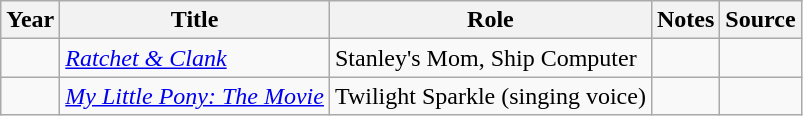<table class="wikitable sortable plainrowheaders">
<tr>
<th>Year</th>
<th>Title</th>
<th>Role</th>
<th class="unsortable">Notes</th>
<th class="unsortable">Source</th>
</tr>
<tr>
<td></td>
<td><em><a href='#'>Ratchet & Clank</a></em></td>
<td>Stanley's Mom, Ship Computer</td>
<td></td>
<td></td>
</tr>
<tr>
<td></td>
<td><em><a href='#'>My Little Pony: The Movie</a></em></td>
<td>Twilight Sparkle (singing voice)</td>
<td></td>
<td></td>
</tr>
</table>
